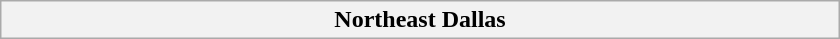<table class="wikitable" style="width:35em">
<tr>
<th colspan=3>Northeast Dallas<br>








































</th>
</tr>
</table>
